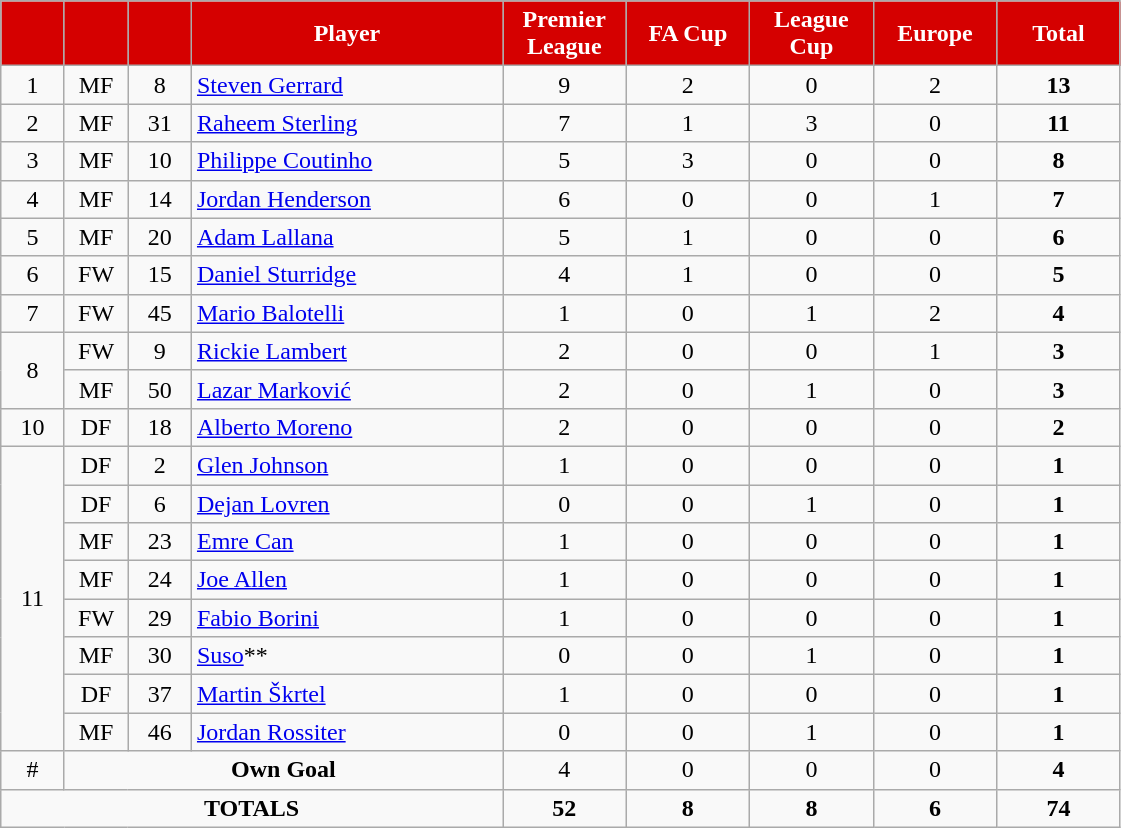<table class="wikitable" style="text-align:center;">
<tr>
<th style="background:#d50000; color:white; width:35px;"></th>
<th style="background:#d50000; color:white; width:35px;"></th>
<th style="background:#d50000; color:white; width:35px;"></th>
<th style="background:#d50000; color:white; width:200px;">Player</th>
<th style="background:#d50000; color:white; width:75px;">Premier League</th>
<th style="background:#d50000; color:white; width:75px;">FA Cup</th>
<th style="background:#d50000; color:white; width:75px;">League Cup</th>
<th style="background:#d50000; color:white; width:75px;">Europe</th>
<th style="background:#d50000; color:white; width:75px;">Total</th>
</tr>
<tr>
<td>1</td>
<td>MF</td>
<td>8</td>
<td align=left> <a href='#'>Steven Gerrard</a></td>
<td>9</td>
<td>2</td>
<td>0</td>
<td>2</td>
<td><strong>13</strong></td>
</tr>
<tr>
<td>2</td>
<td>MF</td>
<td>31</td>
<td align=left> <a href='#'>Raheem Sterling</a></td>
<td>7</td>
<td>1</td>
<td>3</td>
<td>0</td>
<td><strong>11</strong></td>
</tr>
<tr>
<td>3</td>
<td>MF</td>
<td>10</td>
<td align=left> <a href='#'>Philippe Coutinho</a></td>
<td>5</td>
<td>3</td>
<td>0</td>
<td>0</td>
<td><strong>8</strong></td>
</tr>
<tr>
<td>4</td>
<td>MF</td>
<td>14</td>
<td align=left> <a href='#'>Jordan Henderson</a></td>
<td>6</td>
<td>0</td>
<td>0</td>
<td>1</td>
<td><strong>7</strong></td>
</tr>
<tr>
<td>5</td>
<td>MF</td>
<td>20</td>
<td align=left> <a href='#'>Adam Lallana</a></td>
<td>5</td>
<td>1</td>
<td>0</td>
<td>0</td>
<td><strong>6</strong></td>
</tr>
<tr>
<td>6</td>
<td>FW</td>
<td>15</td>
<td align=left> <a href='#'>Daniel Sturridge</a></td>
<td>4</td>
<td>1</td>
<td>0</td>
<td>0</td>
<td><strong>5</strong></td>
</tr>
<tr>
<td rowspan=1>7</td>
<td>FW</td>
<td>45</td>
<td align=left> <a href='#'>Mario Balotelli</a></td>
<td>1</td>
<td>0</td>
<td>1</td>
<td>2</td>
<td><strong>4</strong></td>
</tr>
<tr>
<td rowspan=2>8</td>
<td>FW</td>
<td>9</td>
<td align=left> <a href='#'>Rickie Lambert</a></td>
<td>2</td>
<td>0</td>
<td>0</td>
<td>1</td>
<td><strong>3</strong></td>
</tr>
<tr>
<td>MF</td>
<td>50</td>
<td align=left> <a href='#'>Lazar Marković</a></td>
<td>2</td>
<td>0</td>
<td>1</td>
<td>0</td>
<td><strong>3</strong></td>
</tr>
<tr>
<td rowspan=1>10</td>
<td>DF</td>
<td>18</td>
<td align=left> <a href='#'>Alberto Moreno</a></td>
<td>2</td>
<td>0</td>
<td>0</td>
<td>0</td>
<td><strong>2</strong></td>
</tr>
<tr>
<td rowspan=8>11</td>
<td>DF</td>
<td>2</td>
<td align=left> <a href='#'>Glen Johnson</a></td>
<td>1</td>
<td>0</td>
<td>0</td>
<td>0</td>
<td><strong>1</strong></td>
</tr>
<tr>
<td>DF</td>
<td>6</td>
<td align=left> <a href='#'>Dejan Lovren</a></td>
<td>0</td>
<td>0</td>
<td>1</td>
<td>0</td>
<td><strong>1</strong></td>
</tr>
<tr>
<td>MF</td>
<td>23</td>
<td align=left> <a href='#'>Emre Can</a></td>
<td>1</td>
<td>0</td>
<td>0</td>
<td>0</td>
<td><strong>1</strong></td>
</tr>
<tr>
<td>MF</td>
<td>24</td>
<td align=left> <a href='#'>Joe Allen</a></td>
<td>1</td>
<td>0</td>
<td>0</td>
<td>0</td>
<td><strong>1</strong></td>
</tr>
<tr>
<td>FW</td>
<td>29</td>
<td align=left> <a href='#'>Fabio Borini</a></td>
<td>1</td>
<td>0</td>
<td>0</td>
<td>0</td>
<td><strong>1</strong></td>
</tr>
<tr>
<td>MF</td>
<td>30</td>
<td align=left> <a href='#'>Suso</a>**</td>
<td>0</td>
<td>0</td>
<td>1</td>
<td>0</td>
<td><strong>1</strong></td>
</tr>
<tr>
<td>DF</td>
<td>37</td>
<td align=left> <a href='#'>Martin Škrtel</a></td>
<td>1</td>
<td>0</td>
<td>0</td>
<td>0</td>
<td><strong>1</strong></td>
</tr>
<tr>
<td>MF</td>
<td>46</td>
<td align=left> <a href='#'>Jordan Rossiter</a></td>
<td>0</td>
<td>0</td>
<td>1</td>
<td>0</td>
<td><strong>1</strong></td>
</tr>
<tr>
<td>#</td>
<td colspan="3"><strong>Own Goal</strong></td>
<td>4</td>
<td>0</td>
<td>0</td>
<td>0</td>
<td><strong>4</strong></td>
</tr>
<tr>
<td colspan="4"><strong>TOTALS</strong></td>
<td><strong>52</strong></td>
<td><strong>8</strong></td>
<td><strong>8</strong></td>
<td><strong>6</strong></td>
<td><strong>74</strong></td>
</tr>
</table>
